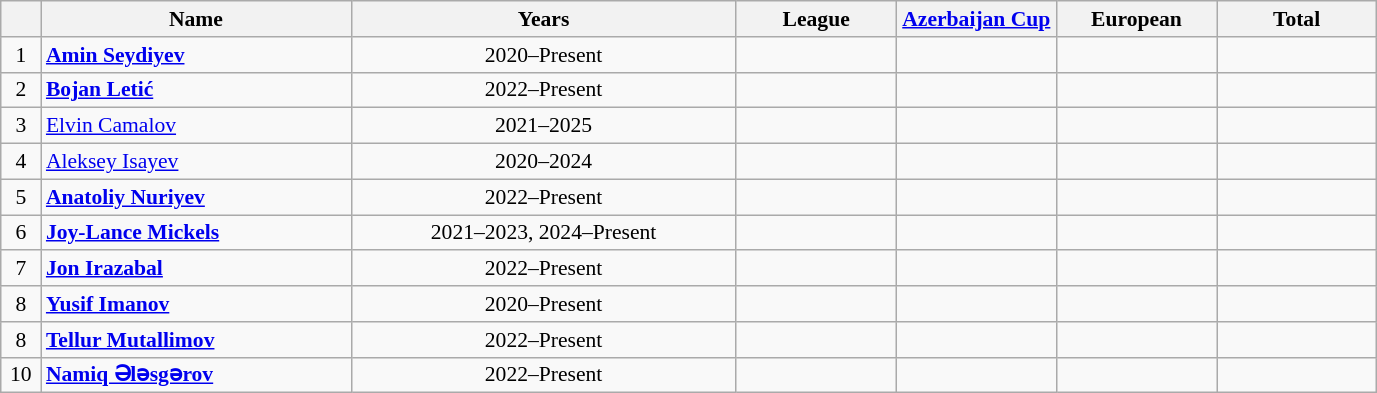<table class="wikitable sortable"  style="text-align:center; font-size:90%; ">
<tr>
<th width=20px></th>
<th width=200px>Name</th>
<th width=250px>Years</th>
<th width=100px>League</th>
<th width=100px><a href='#'>Azerbaijan Cup</a></th>
<th width=100px>European</th>
<th width=100px>Total</th>
</tr>
<tr>
<td>1</td>
<td align="left"> <strong><a href='#'>Amin Seydiyev</a></strong></td>
<td>2020–Present</td>
<td></td>
<td></td>
<td></td>
<td></td>
</tr>
<tr>
<td>2</td>
<td align="left"> <strong><a href='#'>Bojan Letić</a></strong></td>
<td>2022–Present</td>
<td></td>
<td></td>
<td></td>
<td></td>
</tr>
<tr>
<td>3</td>
<td align="left"> <a href='#'>Elvin Camalov</a></td>
<td>2021–2025</td>
<td></td>
<td></td>
<td></td>
<td></td>
</tr>
<tr>
<td>4</td>
<td align="left"> <a href='#'>Aleksey Isayev</a></td>
<td>2020–2024</td>
<td></td>
<td></td>
<td></td>
<td></td>
</tr>
<tr>
<td>5</td>
<td align="left"> <strong><a href='#'>Anatoliy Nuriyev</a></strong></td>
<td>2022–Present</td>
<td></td>
<td></td>
<td></td>
<td></td>
</tr>
<tr>
<td>6</td>
<td align="left"> <strong><a href='#'>Joy-Lance Mickels</a></strong></td>
<td>2021–2023, 2024–Present</td>
<td></td>
<td></td>
<td></td>
<td></td>
</tr>
<tr>
<td>7</td>
<td align="left"> <strong><a href='#'>Jon Irazabal</a></strong></td>
<td>2022–Present</td>
<td></td>
<td></td>
<td></td>
<td></td>
</tr>
<tr>
<td>8</td>
<td align="left"> <strong><a href='#'>Yusif Imanov</a></strong></td>
<td>2020–Present</td>
<td></td>
<td></td>
<td></td>
<td></td>
</tr>
<tr>
<td>8</td>
<td align="left"> <strong><a href='#'>Tellur Mutallimov</a></strong></td>
<td>2022–Present</td>
<td></td>
<td></td>
<td></td>
<td></td>
</tr>
<tr>
<td>10</td>
<td align="left"> <strong><a href='#'>Namiq Ələsgərov</a></strong></td>
<td>2022–Present</td>
<td></td>
<td></td>
<td></td>
<td></td>
</tr>
</table>
